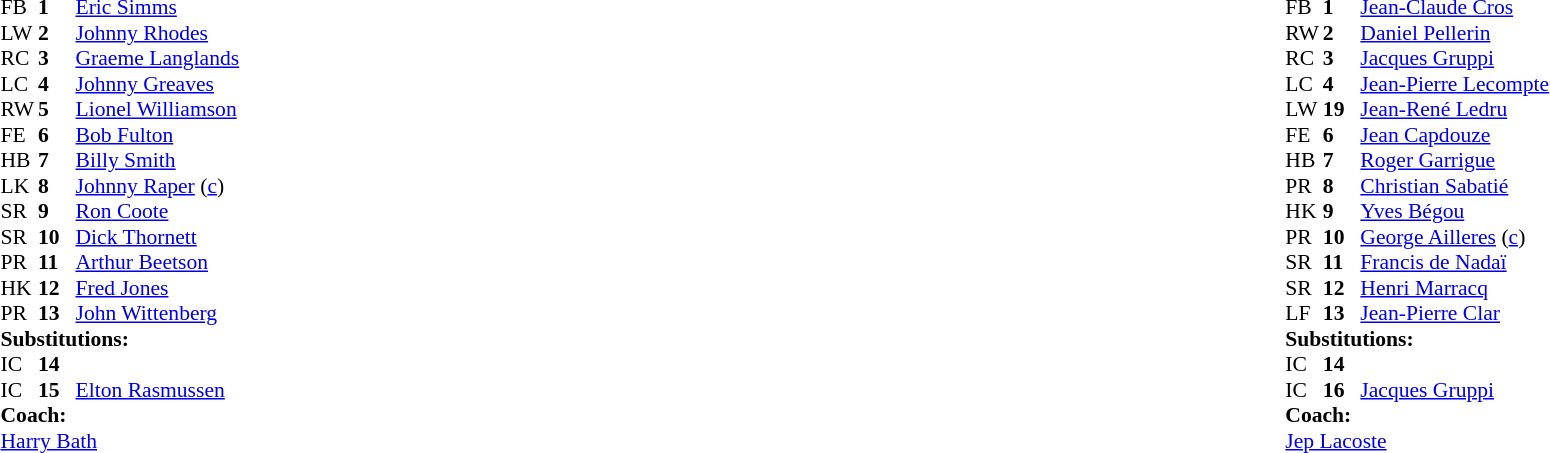<table width="100%">
<tr>
<td valign="top" width="50%"><br><table style="font-size: 90%" cellspacing="0" cellpadding="0">
<tr>
<th width="25"></th>
<th width="25"></th>
</tr>
<tr>
<td>FB</td>
<td><strong>1</strong></td>
<td><a href='#'>Eric Simms</a></td>
</tr>
<tr>
<td>LW</td>
<td><strong>2</strong></td>
<td><a href='#'>Johnny Rhodes</a></td>
</tr>
<tr>
<td>RC</td>
<td><strong>3</strong></td>
<td><a href='#'>Graeme Langlands</a></td>
</tr>
<tr>
<td>LC</td>
<td><strong>4</strong></td>
<td><a href='#'>Johnny Greaves</a></td>
</tr>
<tr>
<td>RW</td>
<td><strong>5</strong></td>
<td><a href='#'>Lionel Williamson</a></td>
</tr>
<tr>
<td>FE</td>
<td><strong>6</strong></td>
<td><a href='#'>Bob Fulton</a></td>
</tr>
<tr>
<td>HB</td>
<td><strong>7</strong></td>
<td><a href='#'>Billy Smith</a></td>
</tr>
<tr>
<td>LK</td>
<td><strong>8</strong></td>
<td><a href='#'>Johnny Raper</a> (<a href='#'>c</a>)</td>
</tr>
<tr>
<td>SR</td>
<td><strong>9</strong></td>
<td><a href='#'>Ron Coote</a></td>
</tr>
<tr>
<td>SR</td>
<td><strong>10</strong></td>
<td><a href='#'>Dick Thornett</a></td>
</tr>
<tr>
<td>PR</td>
<td><strong>11</strong></td>
<td><a href='#'>Arthur Beetson</a></td>
</tr>
<tr>
<td>HK</td>
<td><strong>12</strong></td>
<td><a href='#'>Fred Jones</a></td>
</tr>
<tr>
<td>PR</td>
<td><strong>13</strong></td>
<td><a href='#'>John Wittenberg</a></td>
</tr>
<tr>
<td colspan=3><strong>Substitutions:</strong></td>
</tr>
<tr>
<td>IC</td>
<td><strong>14</strong></td>
<td></td>
</tr>
<tr>
<td>IC</td>
<td><strong>15</strong></td>
<td><a href='#'>Elton Rasmussen</a></td>
</tr>
<tr>
<td colspan=3><strong>Coach:</strong></td>
</tr>
<tr>
<td colspan="4"> <a href='#'>Harry Bath</a></td>
</tr>
</table>
</td>
<td valign="top" width="50%"><br><table style="font-size: 90%" cellspacing="0" cellpadding="0" align="center">
<tr>
<th width="25"></th>
<th width="25"></th>
</tr>
<tr>
<td>FB</td>
<td><strong>1</strong></td>
<td><a href='#'>Jean-Claude Cros</a></td>
</tr>
<tr>
<td>RW</td>
<td><strong>2</strong></td>
<td><a href='#'>Daniel Pellerin</a></td>
</tr>
<tr>
<td>RC</td>
<td><strong>3</strong></td>
<td><a href='#'>Jacques Gruppi</a></td>
</tr>
<tr>
<td>LC</td>
<td><strong>4</strong></td>
<td><a href='#'>Jean-Pierre Lecompte</a></td>
</tr>
<tr>
<td>LW</td>
<td><strong>19</strong></td>
<td><a href='#'>Jean-René Ledru</a></td>
</tr>
<tr>
<td>FE</td>
<td><strong>6</strong></td>
<td><a href='#'>Jean Capdouze</a></td>
</tr>
<tr>
<td>HB</td>
<td><strong>7</strong></td>
<td><a href='#'>Roger Garrigue</a></td>
</tr>
<tr>
<td>PR</td>
<td><strong>8</strong></td>
<td><a href='#'>Christian Sabatié</a></td>
</tr>
<tr>
<td>HK</td>
<td><strong>9</strong></td>
<td><a href='#'>Yves Bégou</a></td>
</tr>
<tr>
<td>PR</td>
<td><strong>10</strong></td>
<td><a href='#'>George Ailleres</a> (<a href='#'>c</a>)</td>
</tr>
<tr>
<td>SR</td>
<td><strong>11</strong></td>
<td><a href='#'>Francis de Nadaï</a></td>
</tr>
<tr>
<td>SR</td>
<td><strong>12</strong></td>
<td><a href='#'>Henri Marracq</a></td>
</tr>
<tr>
<td>LF</td>
<td><strong>13</strong></td>
<td><a href='#'>Jean-Pierre Clar</a></td>
</tr>
<tr>
<td colspan=3><strong>Substitutions:</strong></td>
</tr>
<tr>
<td>IC</td>
<td><strong>14</strong></td>
<td></td>
</tr>
<tr>
<td>IC</td>
<td><strong>16</strong></td>
<td><a href='#'>Jacques Gruppi</a></td>
</tr>
<tr>
<td colspan=3><strong>Coach:</strong></td>
</tr>
<tr>
<td colspan="4"> <a href='#'>Jep Lacoste</a></td>
</tr>
</table>
</td>
</tr>
</table>
